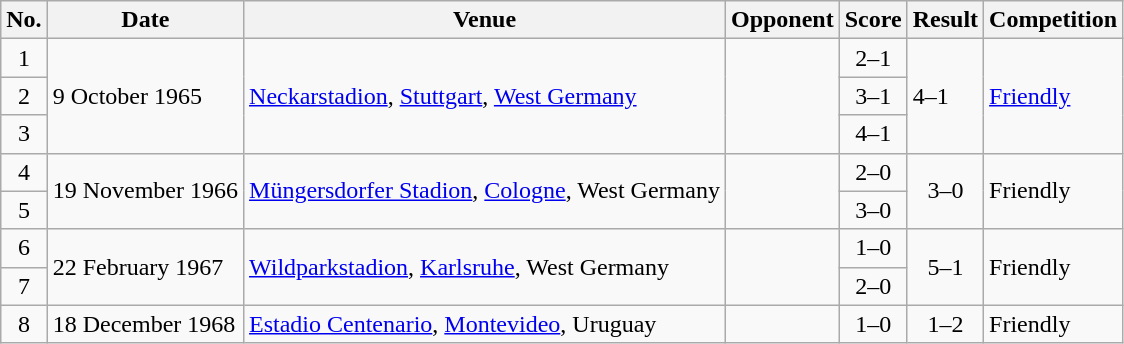<table class="wikitable sortable">
<tr>
<th scope="col">No.</th>
<th scope="col">Date</th>
<th scope="col">Venue</th>
<th scope="col">Opponent</th>
<th scope="col">Score</th>
<th scope="col">Result</th>
<th scope="col">Competition</th>
</tr>
<tr>
<td align="center">1</td>
<td rowspan="3">9 October 1965</td>
<td rowspan="3"><a href='#'>Neckarstadion</a>, <a href='#'>Stuttgart</a>, <a href='#'>West Germany</a></td>
<td rowspan="3"></td>
<td align="center">2–1</td>
<td rowspan="3" style="text-alig:center">4–1</td>
<td rowspan="3"><a href='#'>Friendly</a></td>
</tr>
<tr>
<td align="center">2</td>
<td align="center">3–1</td>
</tr>
<tr>
<td align="center">3</td>
<td align="center">4–1</td>
</tr>
<tr>
<td align="center">4</td>
<td rowspan="2">19 November 1966</td>
<td rowspan="2"><a href='#'>Müngersdorfer Stadion</a>, <a href='#'>Cologne</a>, West Germany</td>
<td rowspan="2"></td>
<td align="center">2–0</td>
<td rowspan="2" style="text-align:center">3–0</td>
<td rowspan="2">Friendly</td>
</tr>
<tr>
<td align="center">5</td>
<td align="center">3–0</td>
</tr>
<tr>
<td align="center">6</td>
<td rowspan="2">22 February 1967</td>
<td rowspan="2"><a href='#'>Wildparkstadion</a>, <a href='#'>Karlsruhe</a>, West Germany</td>
<td rowspan="2"></td>
<td align="center">1–0</td>
<td rowspan="2" style="text-align:center">5–1</td>
<td rowspan="2">Friendly</td>
</tr>
<tr>
<td align="center">7</td>
<td align="center">2–0</td>
</tr>
<tr>
<td align="center">8</td>
<td>18 December 1968</td>
<td><a href='#'>Estadio Centenario</a>, <a href='#'>Montevideo</a>, Uruguay</td>
<td></td>
<td align="center">1–0</td>
<td align="center">1–2</td>
<td>Friendly</td>
</tr>
</table>
